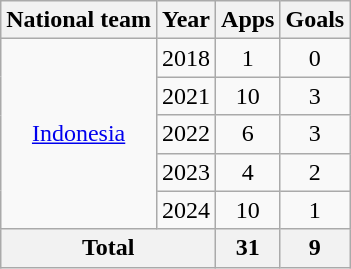<table class="wikitable" style="text-align:center">
<tr>
<th>National team</th>
<th>Year</th>
<th>Apps</th>
<th>Goals</th>
</tr>
<tr>
<td rowspan=5><a href='#'>Indonesia</a></td>
<td>2018</td>
<td>1</td>
<td>0</td>
</tr>
<tr>
<td>2021</td>
<td>10</td>
<td>3</td>
</tr>
<tr>
<td>2022</td>
<td>6</td>
<td>3</td>
</tr>
<tr>
<td>2023</td>
<td>4</td>
<td>2</td>
</tr>
<tr>
<td>2024</td>
<td>10</td>
<td>1</td>
</tr>
<tr>
<th colspan=2>Total</th>
<th>31</th>
<th>9</th>
</tr>
</table>
